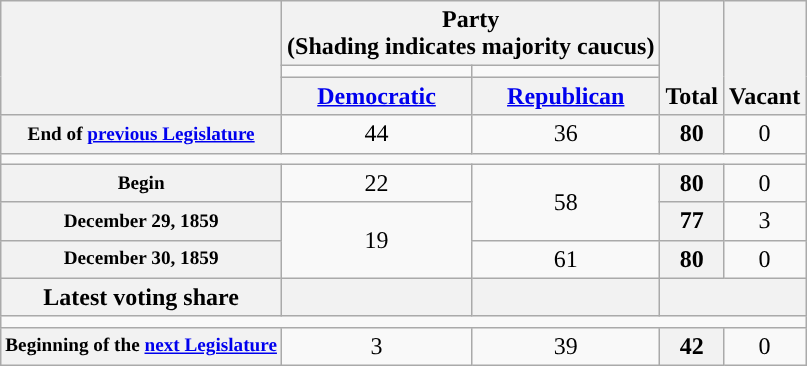<table class=wikitable style="text-align:center">
<tr style="vertical-align:bottom;">
<th rowspan=3></th>
<th colspan=2>Party <div>(Shading indicates majority caucus)</div></th>
<th rowspan=3>Total</th>
<th rowspan=3>Vacant</th>
</tr>
<tr style="height:5px">
<td style="background-color:"></td>
<td style="background-color:"></td>
</tr>
<tr>
<th><a href='#'>Democratic</a></th>
<th><a href='#'>Republican</a></th>
</tr>
<tr>
<th style="white-space:nowrap; font-size:80%;">End of <a href='#'>previous Legislature</a></th>
<td>44</td>
<td>36</td>
<th>80</th>
<td>0</td>
</tr>
<tr>
<td colspan=5></td>
</tr>
<tr>
<th style="font-size:80%">Begin</th>
<td>22</td>
<td rowspan="2" >58</td>
<th>80</th>
<td>0</td>
</tr>
<tr>
<th style="font-size:80%">December 29, 1859</th>
<td rowspan="2">19</td>
<th>77</th>
<td>3</td>
</tr>
<tr>
<th style="font-size:80%">December 30, 1859</th>
<td>61</td>
<th>80</th>
<td>0</td>
</tr>
<tr>
<th>Latest voting share</th>
<th></th>
<th></th>
<th colspan=2></th>
</tr>
<tr>
<td colspan=5></td>
</tr>
<tr>
<th style="white-space:nowrap; font-size:80%;">Beginning of the <a href='#'>next Legislature</a></th>
<td>3</td>
<td>39</td>
<th>42</th>
<td>0</td>
</tr>
</table>
